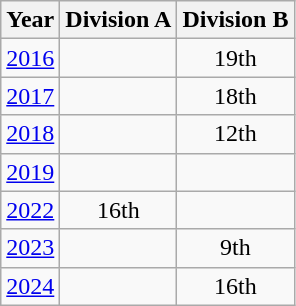<table class="wikitable" style="text-align:center">
<tr>
<th>Year</th>
<th>Division A</th>
<th>Division B</th>
</tr>
<tr>
<td><a href='#'>2016</a></td>
<td></td>
<td>19th</td>
</tr>
<tr>
<td><a href='#'>2017</a></td>
<td></td>
<td>18th</td>
</tr>
<tr>
<td><a href='#'>2018</a></td>
<td></td>
<td>12th</td>
</tr>
<tr>
<td><a href='#'>2019</a></td>
<td></td>
<td></td>
</tr>
<tr>
<td><a href='#'>2022</a></td>
<td>16th</td>
<td></td>
</tr>
<tr>
<td><a href='#'>2023</a></td>
<td></td>
<td>9th</td>
</tr>
<tr>
<td><a href='#'>2024</a></td>
<td></td>
<td>16th</td>
</tr>
</table>
